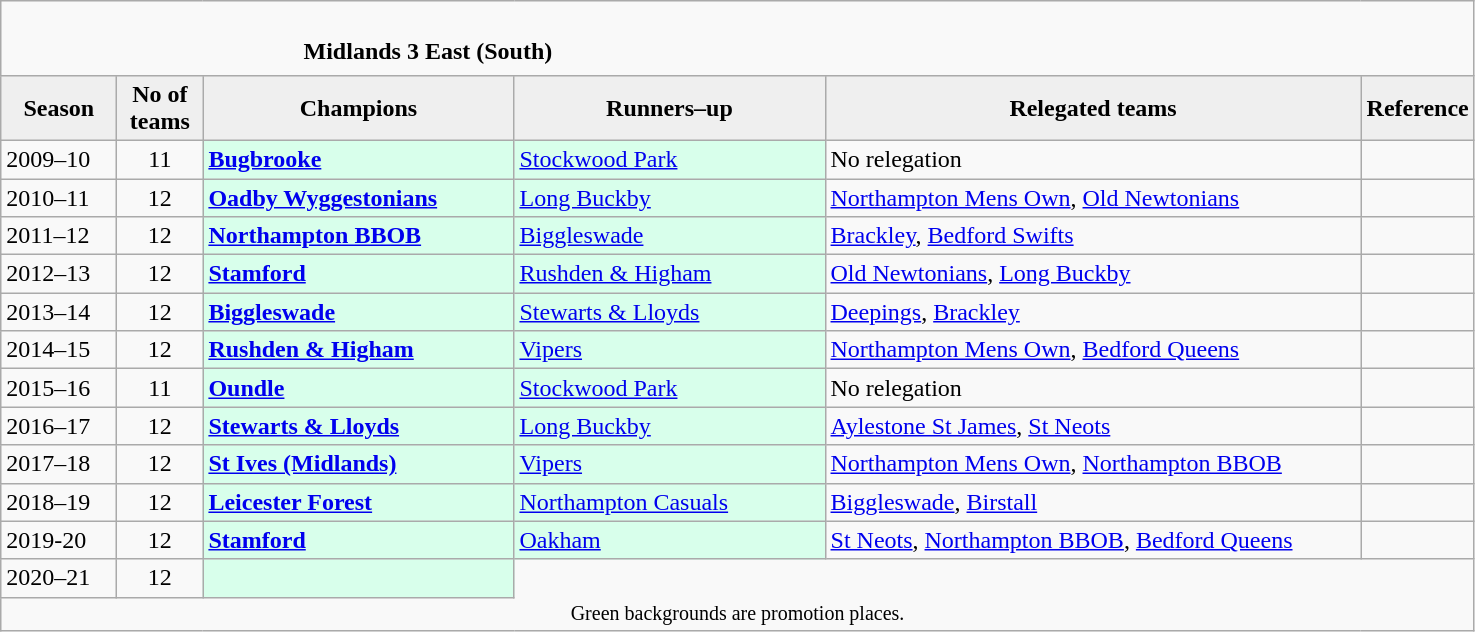<table class="wikitable" style="text-align: left;">
<tr>
<td colspan="11" cellpadding="0" cellspacing="0"><br><table border="0" style="width:100%;" cellpadding="0" cellspacing="0">
<tr>
<td style="width:20%; border:0;"></td>
<td style="border:0;"><strong>Midlands 3 East (South)</strong></td>
<td style="width:20%; border:0;"></td>
</tr>
</table>
</td>
</tr>
<tr>
<th style="background:#efefef; width:70px;">Season</th>
<th style="background:#efefef; width:50px;">No of teams</th>
<th style="background:#efefef; width:200px;">Champions</th>
<th style="background:#efefef; width:200px;">Runners–up</th>
<th style="background:#efefef; width:350px;">Relegated teams</th>
<th style="background:#efefef; width:50px;">Reference</th>
</tr>
<tr align=left>
<td>2009–10</td>
<td style="text-align: center;">11</td>
<td style="background:#d8ffeb;"><strong><a href='#'>Bugbrooke</a></strong></td>
<td style="background:#d8ffeb;"><a href='#'>Stockwood Park</a></td>
<td>No relegation</td>
<td></td>
</tr>
<tr>
<td>2010–11</td>
<td style="text-align: center;">12</td>
<td style="background:#d8ffeb;"><strong><a href='#'>Oadby Wyggestonians</a></strong></td>
<td style="background:#d8ffeb;"><a href='#'>Long Buckby</a></td>
<td><a href='#'>Northampton Mens Own</a>, <a href='#'>Old Newtonians</a></td>
<td></td>
</tr>
<tr>
<td>2011–12</td>
<td style="text-align: center;">12</td>
<td style="background:#d8ffeb;"><strong><a href='#'>Northampton BBOB</a></strong></td>
<td style="background:#d8ffeb;"><a href='#'>Biggleswade</a></td>
<td><a href='#'>Brackley</a>, <a href='#'>Bedford Swifts</a></td>
<td></td>
</tr>
<tr>
<td>2012–13</td>
<td style="text-align: center;">12</td>
<td style="background:#d8ffeb;"><strong><a href='#'>Stamford</a></strong></td>
<td style="background:#d8ffeb;"><a href='#'>Rushden & Higham</a></td>
<td><a href='#'>Old Newtonians</a>, <a href='#'>Long Buckby</a></td>
<td></td>
</tr>
<tr>
<td>2013–14</td>
<td style="text-align: center;">12</td>
<td style="background:#d8ffeb;"><strong><a href='#'>Biggleswade</a></strong></td>
<td style="background:#d8ffeb;"><a href='#'>Stewarts & Lloyds</a></td>
<td><a href='#'>Deepings</a>, <a href='#'>Brackley</a></td>
<td></td>
</tr>
<tr>
<td>2014–15</td>
<td style="text-align: center;">12</td>
<td style="background:#d8ffeb;"><strong><a href='#'>Rushden & Higham</a></strong></td>
<td style="background:#d8ffeb;"><a href='#'>Vipers</a></td>
<td><a href='#'>Northampton Mens Own</a>, <a href='#'>Bedford Queens</a></td>
<td></td>
</tr>
<tr>
<td>2015–16</td>
<td style="text-align: center;">11</td>
<td style="background:#d8ffeb;"><strong><a href='#'>Oundle</a></strong></td>
<td style="background:#d8ffeb;"><a href='#'>Stockwood Park</a></td>
<td>No relegation</td>
<td></td>
</tr>
<tr>
<td>2016–17</td>
<td style="text-align: center;">12</td>
<td style="background:#d8ffeb;"><strong><a href='#'>Stewarts & Lloyds</a></strong></td>
<td style="background:#d8ffeb;"><a href='#'>Long Buckby</a></td>
<td><a href='#'>Aylestone St James</a>, <a href='#'>St Neots</a></td>
<td></td>
</tr>
<tr>
<td>2017–18</td>
<td style="text-align: center;">12</td>
<td style="background:#d8ffeb;"><strong><a href='#'>St Ives (Midlands)</a></strong></td>
<td style="background:#d8ffeb;"><a href='#'>Vipers</a></td>
<td><a href='#'>Northampton Mens Own</a>, <a href='#'>Northampton BBOB</a></td>
<td></td>
</tr>
<tr>
<td>2018–19</td>
<td style="text-align: center;">12</td>
<td style="background:#d8ffeb;"><strong><a href='#'>Leicester Forest</a></strong></td>
<td style="background:#d8ffeb;"><a href='#'>Northampton Casuals</a></td>
<td><a href='#'>Biggleswade</a>, <a href='#'>Birstall</a></td>
<td></td>
</tr>
<tr>
<td>2019-20</td>
<td style="text-align: center;">12</td>
<td style="background:#d8ffeb;"><strong><a href='#'>Stamford</a></strong></td>
<td style="background:#d8ffeb;"><a href='#'>Oakham</a></td>
<td><a href='#'>St Neots</a>, <a href='#'>Northampton BBOB</a>, <a href='#'>Bedford Queens</a></td>
<td></td>
</tr>
<tr>
<td>2020–21</td>
<td style="text-align: center;">12</td>
<td style="background:#d8ffeb;"></td>
</tr>
<tr>
<td colspan="15"  style="border:0; font-size:smaller; text-align:center;">Green backgrounds are promotion places.</td>
</tr>
</table>
